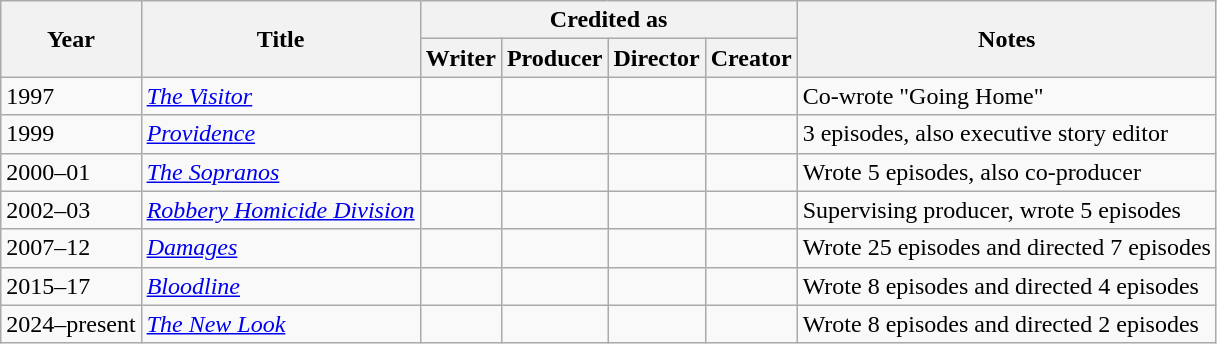<table class="wikitable">
<tr>
<th rowspan="2">Year</th>
<th rowspan="2">Title</th>
<th colspan="4">Credited as</th>
<th rowspan="2">Notes</th>
</tr>
<tr>
<th>Writer</th>
<th>Producer</th>
<th>Director</th>
<th>Creator</th>
</tr>
<tr>
<td>1997</td>
<td><em><a href='#'>The Visitor</a></em></td>
<td></td>
<td></td>
<td></td>
<td></td>
<td>Co-wrote "Going Home"</td>
</tr>
<tr>
<td>1999</td>
<td><em><a href='#'>Providence</a></em></td>
<td></td>
<td></td>
<td></td>
<td></td>
<td>3 episodes, also executive story editor</td>
</tr>
<tr>
<td>2000–01</td>
<td><em><a href='#'>The Sopranos</a></em></td>
<td></td>
<td></td>
<td></td>
<td></td>
<td>Wrote 5 episodes, also co-producer</td>
</tr>
<tr>
<td>2002–03</td>
<td><em><a href='#'>Robbery Homicide Division</a></em></td>
<td></td>
<td></td>
<td></td>
<td></td>
<td>Supervising producer, wrote 5 episodes</td>
</tr>
<tr>
<td>2007–12</td>
<td><em><a href='#'>Damages</a></em></td>
<td></td>
<td></td>
<td></td>
<td></td>
<td>Wrote 25 episodes and directed 7 episodes</td>
</tr>
<tr>
<td>2015–17</td>
<td><em><a href='#'>Bloodline</a></em></td>
<td></td>
<td></td>
<td></td>
<td></td>
<td>Wrote 8 episodes and directed 4 episodes</td>
</tr>
<tr>
<td>2024–present</td>
<td><em><a href='#'>The New Look</a></em></td>
<td></td>
<td></td>
<td></td>
<td></td>
<td>Wrote 8 episodes and directed 2 episodes</td>
</tr>
</table>
